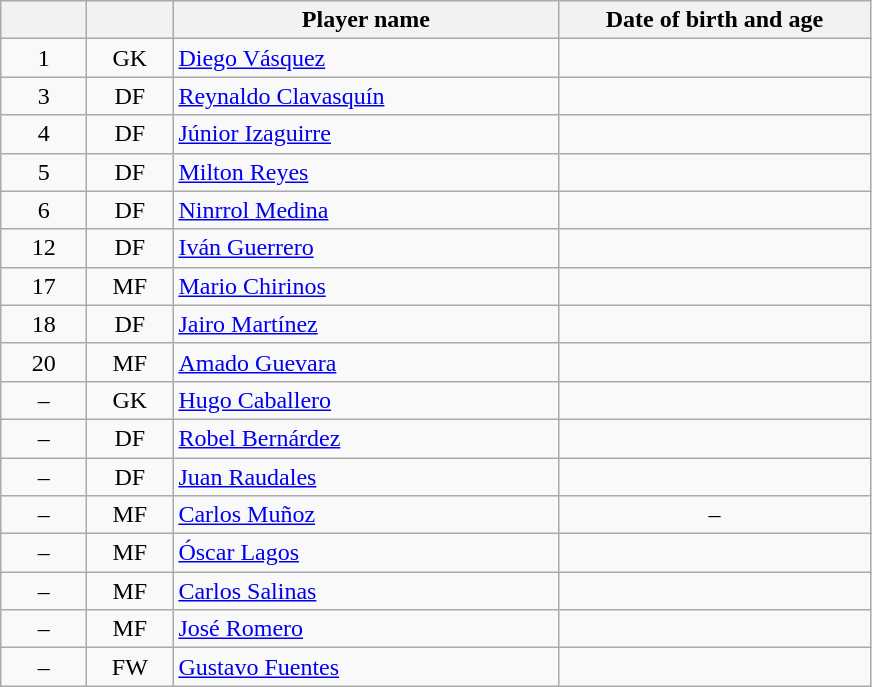<table class="wikitable">
<tr>
<th width="50"></th>
<th width="50"></th>
<th width="250">Player name</th>
<th width="200">Date of birth and age</th>
</tr>
<tr align="center">
<td>1</td>
<td>GK</td>
<td align="left"> <a href='#'>Diego Vásquez</a></td>
<td></td>
</tr>
<tr align="center">
<td>3</td>
<td>DF</td>
<td align="left"> <a href='#'>Reynaldo Clavasquín</a></td>
<td></td>
</tr>
<tr align="center">
<td>4</td>
<td>DF</td>
<td align="left"> <a href='#'>Júnior Izaguirre</a></td>
<td></td>
</tr>
<tr align="center">
<td>5</td>
<td>DF</td>
<td align="left"> <a href='#'>Milton Reyes</a></td>
<td></td>
</tr>
<tr align="center">
<td>6</td>
<td>DF</td>
<td align="left"> <a href='#'>Ninrrol Medina</a></td>
<td></td>
</tr>
<tr align="center">
<td>12</td>
<td>DF</td>
<td align="left"> <a href='#'>Iván Guerrero</a></td>
<td></td>
</tr>
<tr align="center">
<td>17</td>
<td>MF</td>
<td align="left"> <a href='#'>Mario Chirinos</a></td>
<td></td>
</tr>
<tr align="center">
<td>18</td>
<td>DF</td>
<td align="left"> <a href='#'>Jairo Martínez</a></td>
<td></td>
</tr>
<tr align="center">
<td>20</td>
<td>MF</td>
<td align="left"> <a href='#'>Amado Guevara</a></td>
<td></td>
</tr>
<tr align="center">
<td>–</td>
<td>GK</td>
<td align="left"> <a href='#'>Hugo Caballero</a></td>
<td></td>
</tr>
<tr align="center">
<td>–</td>
<td>DF</td>
<td align="left"> <a href='#'>Robel Bernárdez</a></td>
<td></td>
</tr>
<tr align="center">
<td>–</td>
<td>DF</td>
<td align="left"> <a href='#'>Juan Raudales</a></td>
<td></td>
</tr>
<tr align="center">
<td>–</td>
<td>MF</td>
<td align="left"> <a href='#'>Carlos Muñoz</a></td>
<td>–</td>
</tr>
<tr align="center">
<td>–</td>
<td>MF</td>
<td align="left"> <a href='#'>Óscar Lagos</a></td>
<td></td>
</tr>
<tr align="center">
<td>–</td>
<td>MF</td>
<td align="left"> <a href='#'>Carlos Salinas</a></td>
<td></td>
</tr>
<tr align="center">
<td>–</td>
<td>MF</td>
<td align="left"> <a href='#'>José Romero</a></td>
<td></td>
</tr>
<tr align="center">
<td>–</td>
<td>FW</td>
<td align="left"> <a href='#'>Gustavo Fuentes</a></td>
<td></td>
</tr>
</table>
